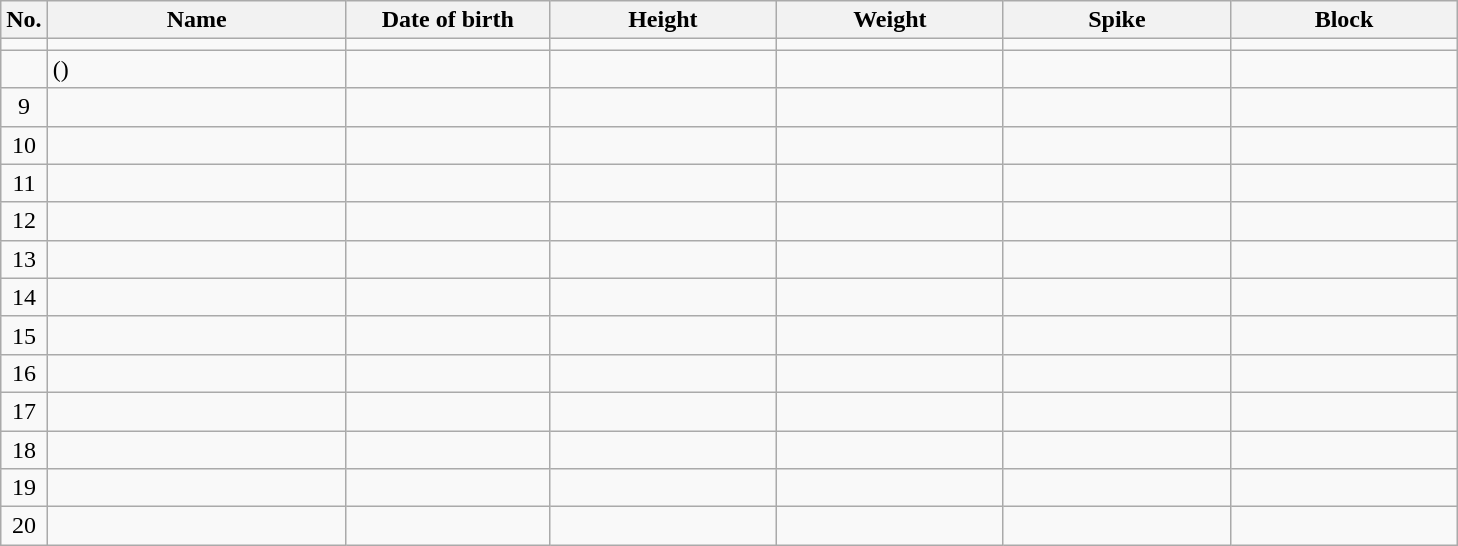<table class="wikitable sortable" style="font-size:100%; text-align:center;">
<tr>
<th>No.</th>
<th style="width:12em">Name</th>
<th style="width:8em">Date of birth</th>
<th style="width:9em">Height</th>
<th style="width:9em">Weight</th>
<th style="width:9em">Spike</th>
<th style="width:9em">Block</th>
</tr>
<tr>
<td></td>
<td align=left> </td>
<td align=right></td>
<td></td>
<td></td>
<td></td>
<td></td>
</tr>
<tr>
<td></td>
<td align=left>  ()</td>
<td align=right></td>
<td></td>
<td></td>
<td></td>
<td></td>
</tr>
<tr>
<td>9</td>
<td align=left> </td>
<td align=right></td>
<td></td>
<td></td>
<td></td>
<td></td>
</tr>
<tr>
<td>10</td>
<td align=left> </td>
<td align=right></td>
<td></td>
<td></td>
<td></td>
<td></td>
</tr>
<tr>
<td>11</td>
<td align=left> </td>
<td align=right></td>
<td></td>
<td></td>
<td></td>
<td></td>
</tr>
<tr>
<td>12</td>
<td align=left> </td>
<td align=right></td>
<td></td>
<td></td>
<td></td>
<td></td>
</tr>
<tr>
<td>13</td>
<td align=left> </td>
<td align=right></td>
<td></td>
<td></td>
<td></td>
<td></td>
</tr>
<tr>
<td>14</td>
<td align=left> </td>
<td align=right></td>
<td></td>
<td></td>
<td></td>
<td></td>
</tr>
<tr>
<td>15</td>
<td align=left> </td>
<td align=right></td>
<td></td>
<td></td>
<td></td>
<td></td>
</tr>
<tr>
<td>16</td>
<td align=left> </td>
<td align=right></td>
<td></td>
<td></td>
<td></td>
<td></td>
</tr>
<tr>
<td>17</td>
<td align=left> </td>
<td align=right></td>
<td></td>
<td></td>
<td></td>
<td></td>
</tr>
<tr>
<td>18</td>
<td align=left> </td>
<td align=right></td>
<td></td>
<td></td>
<td></td>
<td></td>
</tr>
<tr>
<td>19</td>
<td align=left> </td>
<td align=right></td>
<td></td>
<td></td>
<td></td>
<td></td>
</tr>
<tr>
<td>20</td>
<td align=left> </td>
<td align=right></td>
<td></td>
<td></td>
<td></td>
<td></td>
</tr>
</table>
